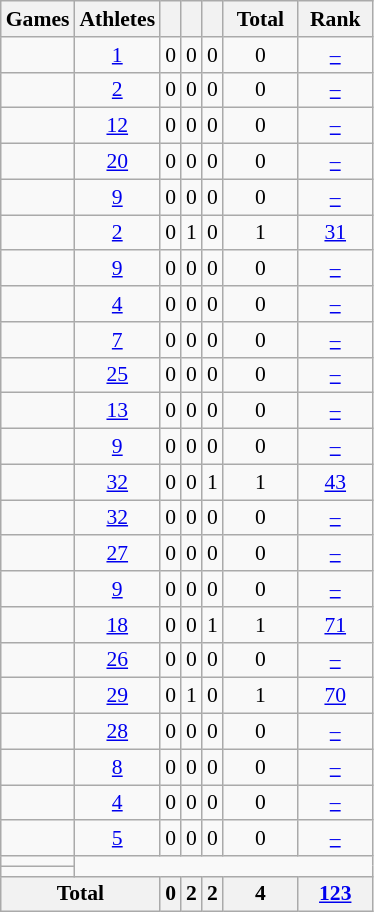<table class="wikitable" style="text-align:center; font-size:90%;">
<tr>
<th>Games</th>
<th>Athletes</th>
<th width:3em; font-weight:bold;"></th>
<th width:3em; font-weight:bold;"></th>
<th width:3em; font-weight:bold;"></th>
<th style="width:3em; font-weight:bold;">Total</th>
<th style="width:3em; font-weight:bold;">Rank</th>
</tr>
<tr>
<td align=left></td>
<td><a href='#'>1</a></td>
<td>0</td>
<td>0</td>
<td>0</td>
<td>0</td>
<td><a href='#'>–</a></td>
</tr>
<tr>
<td align=left></td>
<td><a href='#'>2</a></td>
<td>0</td>
<td>0</td>
<td>0</td>
<td>0</td>
<td><a href='#'>–</a></td>
</tr>
<tr>
<td align=left></td>
<td><a href='#'>12</a></td>
<td>0</td>
<td>0</td>
<td>0</td>
<td>0</td>
<td><a href='#'>–</a></td>
</tr>
<tr>
<td align=left></td>
<td><a href='#'>20</a></td>
<td>0</td>
<td>0</td>
<td>0</td>
<td>0</td>
<td><a href='#'>–</a></td>
</tr>
<tr>
<td align=left></td>
<td><a href='#'>9</a></td>
<td>0</td>
<td>0</td>
<td>0</td>
<td>0</td>
<td><a href='#'>–</a></td>
</tr>
<tr>
<td align=left></td>
<td><a href='#'>2</a></td>
<td>0</td>
<td>1</td>
<td>0</td>
<td>1</td>
<td><a href='#'>31</a></td>
</tr>
<tr>
<td align=left></td>
<td><a href='#'>9</a></td>
<td>0</td>
<td>0</td>
<td>0</td>
<td>0</td>
<td><a href='#'>–</a></td>
</tr>
<tr>
<td align=left></td>
<td><a href='#'>4</a></td>
<td>0</td>
<td>0</td>
<td>0</td>
<td>0</td>
<td><a href='#'>–</a></td>
</tr>
<tr>
<td align=left></td>
<td><a href='#'>7</a></td>
<td>0</td>
<td>0</td>
<td>0</td>
<td>0</td>
<td><a href='#'>–</a></td>
</tr>
<tr>
<td align=left></td>
<td><a href='#'>25</a></td>
<td>0</td>
<td>0</td>
<td>0</td>
<td>0</td>
<td><a href='#'>–</a></td>
</tr>
<tr>
<td align=left></td>
<td><a href='#'>13</a></td>
<td>0</td>
<td>0</td>
<td>0</td>
<td>0</td>
<td><a href='#'>–</a></td>
</tr>
<tr>
<td align=left></td>
<td><a href='#'>9</a></td>
<td>0</td>
<td>0</td>
<td>0</td>
<td>0</td>
<td><a href='#'>–</a></td>
</tr>
<tr>
<td align=left></td>
<td><a href='#'>32</a></td>
<td>0</td>
<td>0</td>
<td>1</td>
<td>1</td>
<td><a href='#'>43</a></td>
</tr>
<tr>
<td align=left></td>
<td><a href='#'>32</a></td>
<td>0</td>
<td>0</td>
<td>0</td>
<td>0</td>
<td><a href='#'>–</a></td>
</tr>
<tr>
<td align=left></td>
<td><a href='#'>27</a></td>
<td>0</td>
<td>0</td>
<td>0</td>
<td>0</td>
<td><a href='#'>–</a></td>
</tr>
<tr>
<td align=left></td>
<td><a href='#'>9</a></td>
<td>0</td>
<td>0</td>
<td>0</td>
<td>0</td>
<td><a href='#'>–</a></td>
</tr>
<tr>
<td align=left></td>
<td><a href='#'>18</a></td>
<td>0</td>
<td>0</td>
<td>1</td>
<td>1</td>
<td><a href='#'>71</a></td>
</tr>
<tr>
<td align=left></td>
<td><a href='#'>26</a></td>
<td>0</td>
<td>0</td>
<td>0</td>
<td>0</td>
<td><a href='#'>–</a></td>
</tr>
<tr>
<td align=left></td>
<td><a href='#'>29</a></td>
<td>0</td>
<td>1</td>
<td>0</td>
<td>1</td>
<td><a href='#'>70</a></td>
</tr>
<tr>
<td align=left></td>
<td><a href='#'>28</a></td>
<td>0</td>
<td>0</td>
<td>0</td>
<td>0</td>
<td><a href='#'>–</a></td>
</tr>
<tr>
<td align=left></td>
<td><a href='#'>8</a></td>
<td>0</td>
<td>0</td>
<td>0</td>
<td>0</td>
<td><a href='#'>–</a></td>
</tr>
<tr>
<td align=left></td>
<td><a href='#'>4</a></td>
<td>0</td>
<td>0</td>
<td>0</td>
<td>0</td>
<td><a href='#'>–</a></td>
</tr>
<tr>
<td align=left></td>
<td><a href='#'>5</a></td>
<td>0</td>
<td>0</td>
<td>0</td>
<td>0</td>
<td><a href='#'>–</a></td>
</tr>
<tr>
<td align=left></td>
</tr>
<tr>
<td align=left></td>
</tr>
<tr>
<th colspan=2>Total</th>
<th>0</th>
<th>2</th>
<th>2</th>
<th>4</th>
<th><a href='#'>123</a></th>
</tr>
</table>
